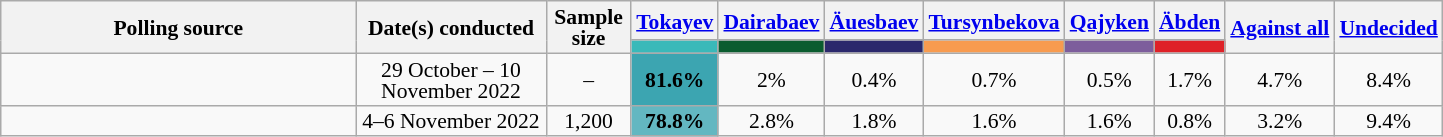<table class="wikitable" style="text-align: center; font-size:90%; line-height:14px;">
<tr>
<th rowspan="2" style="width:230px;">Polling source</th>
<th rowspan="2" style="width:120px;">Date(s) conducted</th>
<th rowspan="2" style="width:50px;">Sample size</th>
<th style="width:50px;"><a href='#'>Tokayev</a></th>
<th style="width:50px;"><a href='#'>Dairabaev</a></th>
<th><a href='#'>Äuesbaev</a></th>
<th><a href='#'>Tursynbekova</a></th>
<th><a href='#'>Qajyken</a></th>
<th><a href='#'>Äbden</a></th>
<th rowspan="2"><a href='#'>Against all</a></th>
<th rowspan="2" style="width:50px;"><a href='#'>Undecided</a></th>
</tr>
<tr>
<th style="background:#3AB9B9;"></th>
<th style="background:#0A5C2F;"></th>
<th style="background:#2B286C;"></th>
<th style="background:#F89B4F;"></th>
<th style="background:#7D5D9C;"></th>
<th style="background:#DF2127;"></th>
</tr>
<tr>
<td></td>
<td>29 October – 10 November 2022</td>
<td>–</td>
<td style="background-color:#3CA5B1;"><strong>81.6%</strong></td>
<td>2%</td>
<td>0.4%</td>
<td>0.7%</td>
<td>0.5%</td>
<td>1.7%</td>
<td>4.7%</td>
<td>8.4%</td>
</tr>
<tr>
<td></td>
<td>4–6 November 2022</td>
<td>1,200</td>
<td style="background:#63B7C1;"><strong>78.8%</strong></td>
<td>2.8%</td>
<td>1.8%</td>
<td>1.6%</td>
<td>1.6%</td>
<td>0.8%</td>
<td>3.2%</td>
<td>9.4%</td>
</tr>
</table>
